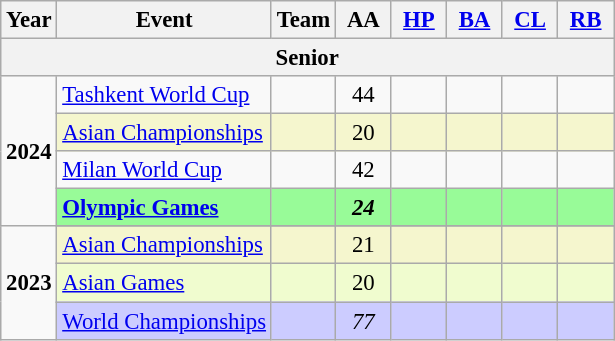<table class="wikitable" style="text-align:center; font-size:95%;">
<tr>
<th align=center>Year</th>
<th align=center>Event</th>
<th style="width:30px;">Team</th>
<th style="width:30px;">AA</th>
<th style="width:30px;"><a href='#'>HP</a></th>
<th style="width:30px;"><a href='#'>BA</a></th>
<th style="width:30px;"><a href='#'>CL</a></th>
<th style="width:30px;"><a href='#'>RB</a></th>
</tr>
<tr>
<th colspan="8"><strong>Senior</strong></th>
</tr>
<tr>
<td rowspan="4"><strong>2024</strong></td>
<td align=left><a href='#'>Tashkent World Cup</a></td>
<td></td>
<td>44</td>
<td></td>
<td></td>
<td></td>
<td></td>
</tr>
<tr bgcolor=#F5F6CE>
<td align=left><a href='#'>Asian Championships</a></td>
<td></td>
<td>20</td>
<td></td>
<td></td>
<td></td>
<td></td>
</tr>
<tr>
<td align=left><a href='#'>Milan World Cup</a></td>
<td></td>
<td>42</td>
<td></td>
<td></td>
<td></td>
<td></td>
</tr>
<tr bgcolor=98FB98>
<td align=left><strong><a href='#'>Olympic Games</a></strong></td>
<td></td>
<td><strong><em>24</em></strong></td>
<td></td>
<td></td>
<td></td>
<td></td>
</tr>
<tr>
<td rowspan="4"><strong>2023</strong></td>
</tr>
<tr bgcolor=#F5F6CE>
<td align=left><a href='#'>Asian Championships</a></td>
<td></td>
<td>21</td>
<td></td>
<td></td>
<td></td>
<td></td>
</tr>
<tr bgcolor=#f0fccf>
<td align=left><a href='#'>Asian Games</a></td>
<td></td>
<td>20</td>
<td></td>
<td></td>
<td></td>
<td></td>
</tr>
<tr bgcolor=#CCCCFF>
<td align=left><a href='#'>World Championships</a></td>
<td></td>
<td><em>77</em></td>
<td></td>
<td></td>
<td></td>
<td></td>
</tr>
</table>
